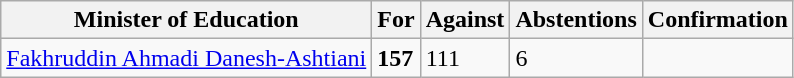<table class="wikitable">
<tr>
<th>Minister of Education</th>
<th>For</th>
<th>Against</th>
<th>Abstentions</th>
<th>Confirmation</th>
</tr>
<tr>
<td><a href='#'>Fakhruddin Ahmadi Danesh-Ashtiani</a></td>
<td><strong>157</strong></td>
<td>111</td>
<td>6</td>
<td></td>
</tr>
</table>
